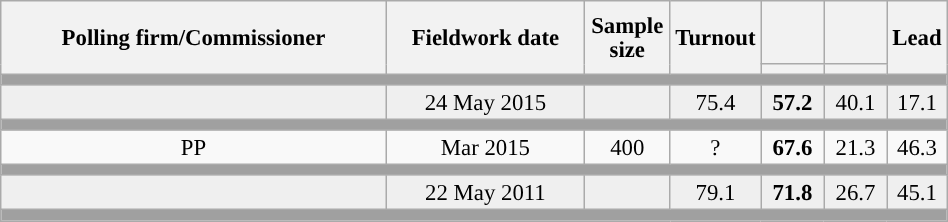<table class="wikitable collapsible collapsed" style="text-align:center; font-size:95%; line-height:16px;">
<tr style="height:42px;">
<th style="width:250px;" rowspan="2">Polling firm/Commissioner</th>
<th style="width:125px;" rowspan="2">Fieldwork date</th>
<th style="width:50px;" rowspan="2">Sample size</th>
<th style="width:45px;" rowspan="2">Turnout</th>
<th style="width:35px;"></th>
<th style="width:35px;"></th>
<th style="width:30px;" rowspan="2">Lead</th>
</tr>
<tr>
<th style="color:inherit;background:"></th>
<th style="color:inherit;background:"></th>
</tr>
<tr>
<td colspan="7" style="background:#A0A0A0"></td>
</tr>
<tr style="background:#EFEFEF;">
<td><strong></strong></td>
<td>24 May 2015</td>
<td></td>
<td>75.4</td>
<td><strong>57.2</strong><br></td>
<td>40.1<br></td>
<td style="background:">17.1</td>
</tr>
<tr>
<td colspan="7" style="background:#A0A0A0"></td>
</tr>
<tr>
<td>PP</td>
<td>Mar 2015</td>
<td>400</td>
<td>?</td>
<td><strong>67.6</strong><br></td>
<td>21.3<br></td>
<td style="background:">46.3</td>
</tr>
<tr>
<td colspan="7" style="background:#A0A0A0"></td>
</tr>
<tr style="background:#EFEFEF;">
<td><strong></strong></td>
<td>22 May 2011</td>
<td></td>
<td>79.1</td>
<td><strong>71.8</strong><br></td>
<td>26.7<br></td>
<td style="background:">45.1</td>
</tr>
<tr>
<td colspan="7" style="background:#A0A0A0"></td>
</tr>
</table>
